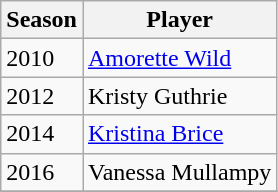<table class="wikitable collapsible">
<tr>
<th>Season</th>
<th>Player</th>
</tr>
<tr>
<td>2010</td>
<td><a href='#'>Amorette Wild</a></td>
</tr>
<tr>
<td>2012</td>
<td>Kristy Guthrie</td>
</tr>
<tr>
<td>2014</td>
<td><a href='#'>Kristina Brice</a></td>
</tr>
<tr>
<td>2016</td>
<td>Vanessa Mullampy</td>
</tr>
<tr>
</tr>
</table>
